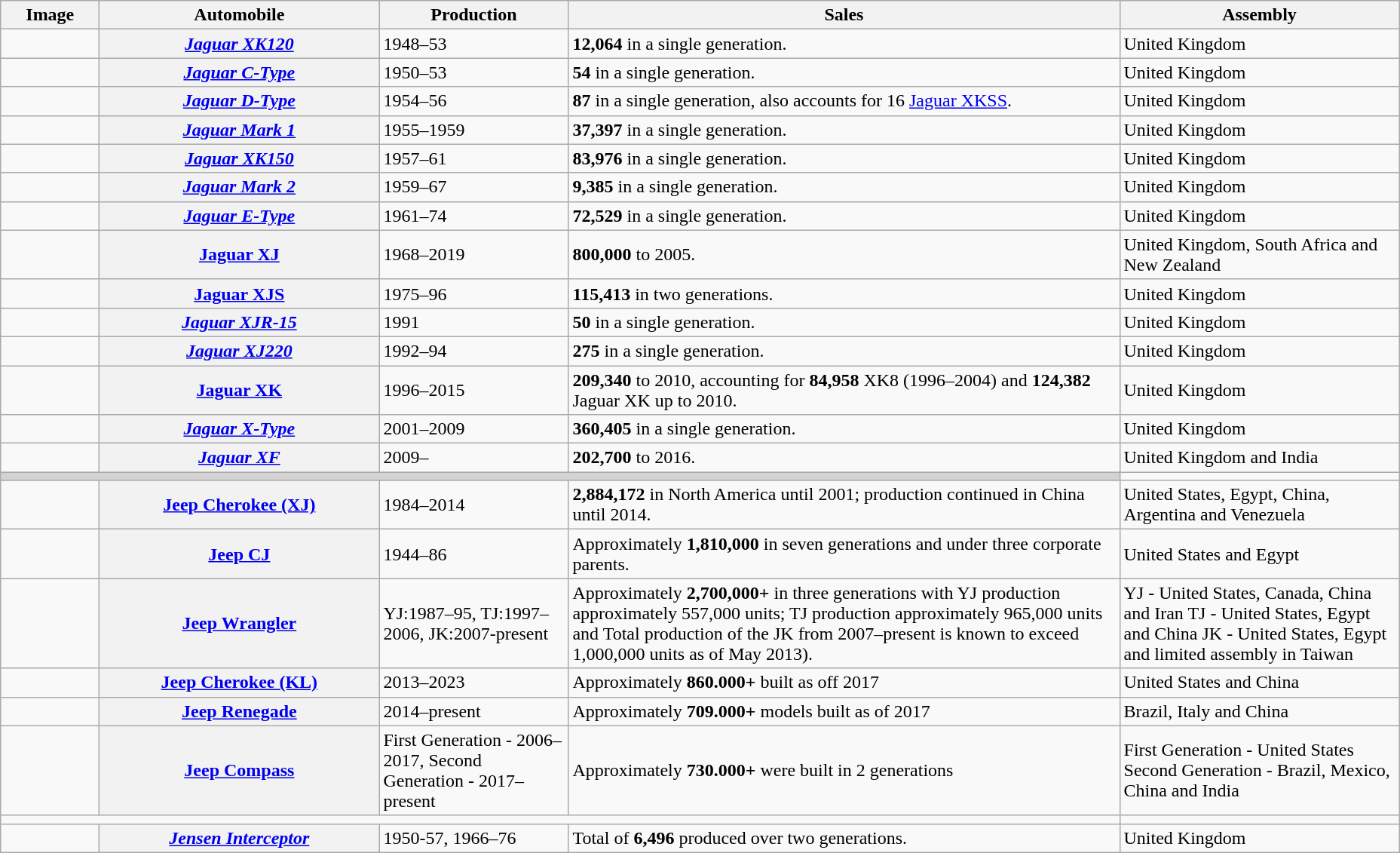<table class="wikitable">
<tr>
<th style="width:5em">Image</th>
<th style="width:15em">Automobile</th>
<th style="width:10em">Production</th>
<th style="width:30em">Sales</th>
<th style="width:15em">Assembly</th>
</tr>
<tr>
<td></td>
<th><em><a href='#'>Jaguar XK120</a></em></th>
<td>1948–53</td>
<td><strong>12,064</strong> in a single generation.</td>
<td>United Kingdom</td>
</tr>
<tr>
<td></td>
<th><em><a href='#'>Jaguar C-Type</a></em></th>
<td>1950–53</td>
<td><strong>54</strong> in a single generation.</td>
<td>United Kingdom</td>
</tr>
<tr>
<td></td>
<th><em><a href='#'>Jaguar D-Type</a></em></th>
<td>1954–56</td>
<td><strong>87</strong> in a single generation, also accounts for 16 <a href='#'>Jaguar XKSS</a>.</td>
<td>United Kingdom</td>
</tr>
<tr>
<td></td>
<th><em><a href='#'>Jaguar Mark 1</a></em></th>
<td>1955–1959</td>
<td><strong>37,397</strong> in a single generation.</td>
<td>United Kingdom</td>
</tr>
<tr>
<td></td>
<th><em><a href='#'>Jaguar XK150</a></em></th>
<td>1957–61</td>
<td><strong>83,976</strong> in a single generation.</td>
<td>United Kingdom</td>
</tr>
<tr>
<td></td>
<th><em><a href='#'>Jaguar Mark 2</a></em></th>
<td>1959–67</td>
<td><strong>9,385</strong> in a single generation.</td>
<td>United Kingdom</td>
</tr>
<tr>
<td></td>
<th><em><a href='#'>Jaguar E-Type</a></em></th>
<td>1961–74</td>
<td><strong>72,529</strong> in a single generation.</td>
<td>United Kingdom</td>
</tr>
<tr>
<td></td>
<th><a href='#'>Jaguar XJ</a></th>
<td>1968–2019</td>
<td><strong>800,000</strong> to 2005.<br></td>
<td>United Kingdom, South Africa and New Zealand</td>
</tr>
<tr>
<td></td>
<th><a href='#'>Jaguar XJS</a></th>
<td>1975–96</td>
<td><strong>115,413</strong> in two generations.</td>
<td>United Kingdom</td>
</tr>
<tr>
<td></td>
<th><em><a href='#'>Jaguar XJR-15</a></em></th>
<td>1991</td>
<td><strong>50</strong> in a single generation.</td>
<td>United Kingdom</td>
</tr>
<tr>
<td></td>
<th><em><a href='#'>Jaguar XJ220</a></em></th>
<td>1992–94</td>
<td><strong>275</strong> in a single generation.</td>
<td>United Kingdom</td>
</tr>
<tr>
<td></td>
<th><a href='#'>Jaguar XK</a></th>
<td>1996–2015</td>
<td><strong>209,340</strong> to 2010, accounting for <strong>84,958</strong> XK8 (1996–2004) and <strong>124,382</strong> Jaguar XK up to 2010.</td>
<td>United Kingdom</td>
</tr>
<tr>
<td></td>
<th><em><a href='#'>Jaguar X-Type</a></em></th>
<td>2001–2009</td>
<td><strong>360,405</strong> in a single generation.</td>
<td>United Kingdom</td>
</tr>
<tr>
<td></td>
<th><em><a href='#'>Jaguar XF</a></em></th>
<td>2009–</td>
<td><strong>202,700</strong> to 2016.</td>
<td>United Kingdom and India</td>
</tr>
<tr style="background:lightgrey;">
<td colspan="4"></td>
</tr>
<tr>
<td></td>
<th><a href='#'>Jeep Cherokee (XJ)</a></th>
<td>1984–2014</td>
<td><strong>2,884,172</strong> in North America until 2001; production continued in China until 2014.</td>
<td>United States, Egypt, China, Argentina and Venezuela</td>
</tr>
<tr>
<td></td>
<th><a href='#'>Jeep CJ</a></th>
<td>1944–86</td>
<td>Approximately <strong>1,810,000</strong> in seven generations and under three corporate parents.</td>
<td>United States and Egypt</td>
</tr>
<tr>
<td></td>
<th><a href='#'>Jeep Wrangler</a></th>
<td>YJ:1987–95, TJ:1997–2006, JK:2007-present</td>
<td>Approximately <strong>2,700,000+</strong> in three generations with YJ production approximately 557,000 units; TJ production approximately 965,000 units and Total production of the JK from 2007–present is known to exceed 1,000,000 units as of May 2013).</td>
<td>YJ - United States, Canada, China and Iran TJ - United States, Egypt and China JK - United States, Egypt and limited assembly in Taiwan</td>
</tr>
<tr>
<td></td>
<th><a href='#'>Jeep Cherokee (KL)</a></th>
<td>2013–2023</td>
<td>Approximately <strong>860.000+</strong> built as off 2017</td>
<td>United States and China</td>
</tr>
<tr>
<td></td>
<th><a href='#'>Jeep Renegade</a></th>
<td>2014–present</td>
<td>Approximately <strong>709.000+</strong> models built as of 2017</td>
<td>Brazil, Italy and China</td>
</tr>
<tr>
<td></td>
<th><a href='#'>Jeep Compass</a></th>
<td>First Generation - 2006–2017, Second Generation - 2017–present</td>
<td>Approximately <strong>730.000+</strong> were built in 2 generations</td>
<td>First Generation - United States Second Generation - Brazil, Mexico, China and India</td>
</tr>
<tr>
<td colspan="4"></td>
</tr>
<tr>
<td></td>
<th><strong><em><a href='#'>Jensen Interceptor</a></em></strong></th>
<td>1950-57, 1966–76</td>
<td>Total of <strong>6,496</strong> produced over two generations.</td>
<td>United Kingdom</td>
</tr>
</table>
